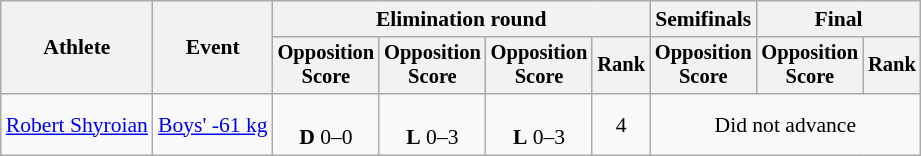<table class="wikitable" style="font-size:90%">
<tr>
<th rowspan=2>Athlete</th>
<th rowspan=2>Event</th>
<th colspan=4>Elimination round</th>
<th>Semifinals</th>
<th colspan=2>Final</th>
</tr>
<tr style="font-size:95%">
<th>Opposition<br>Score</th>
<th>Opposition<br>Score</th>
<th>Opposition<br>Score</th>
<th>Rank</th>
<th>Opposition<br>Score</th>
<th>Opposition<br>Score</th>
<th>Rank</th>
</tr>
<tr align=center>
<td align=left><a href='#'>Robert Shyroian</a></td>
<td align=left><a href='#'>Boys' -61 kg</a></td>
<td><br><strong>D</strong> 0–0</td>
<td><br><strong>L</strong> 0–3</td>
<td><br><strong>L</strong> 0–3</td>
<td>4</td>
<td colspan=3>Did not advance</td>
</tr>
</table>
